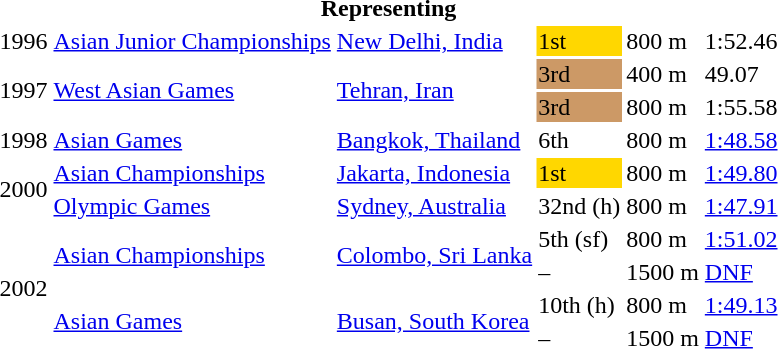<table>
<tr>
<th colspan="6">Representing </th>
</tr>
<tr>
<td>1996</td>
<td><a href='#'>Asian Junior Championships</a></td>
<td><a href='#'>New Delhi, India</a></td>
<td bgcolor=gold>1st</td>
<td>800 m</td>
<td>1:52.46</td>
</tr>
<tr>
<td rowspan=2>1997</td>
<td rowspan=2><a href='#'>West Asian Games</a></td>
<td rowspan=2><a href='#'>Tehran, Iran</a></td>
<td bgcolor=cc9966>3rd</td>
<td>400 m</td>
<td>49.07</td>
</tr>
<tr>
<td bgcolor=cc9966>3rd</td>
<td>800 m</td>
<td>1:55.58</td>
</tr>
<tr>
<td>1998</td>
<td><a href='#'>Asian Games</a></td>
<td><a href='#'>Bangkok, Thailand</a></td>
<td>6th</td>
<td>800 m</td>
<td><a href='#'>1:48.58</a></td>
</tr>
<tr>
<td rowspan=2>2000</td>
<td><a href='#'>Asian Championships</a></td>
<td><a href='#'>Jakarta, Indonesia</a></td>
<td bgcolor=gold>1st</td>
<td>800 m</td>
<td><a href='#'>1:49.80</a></td>
</tr>
<tr>
<td><a href='#'>Olympic Games</a></td>
<td><a href='#'>Sydney, Australia</a></td>
<td>32nd (h)</td>
<td>800 m</td>
<td><a href='#'>1:47.91</a></td>
</tr>
<tr>
<td rowspan=4>2002</td>
<td rowspan=2><a href='#'>Asian Championships</a></td>
<td rowspan=2><a href='#'>Colombo, Sri Lanka</a></td>
<td>5th (sf)</td>
<td>800 m</td>
<td><a href='#'>1:51.02</a></td>
</tr>
<tr>
<td>–</td>
<td>1500 m</td>
<td><a href='#'>DNF</a></td>
</tr>
<tr>
<td rowspan=2><a href='#'>Asian Games</a></td>
<td rowspan=2><a href='#'>Busan, South Korea</a></td>
<td>10th (h)</td>
<td>800 m</td>
<td><a href='#'>1:49.13</a></td>
</tr>
<tr>
<td>–</td>
<td>1500 m</td>
<td><a href='#'>DNF</a></td>
</tr>
</table>
